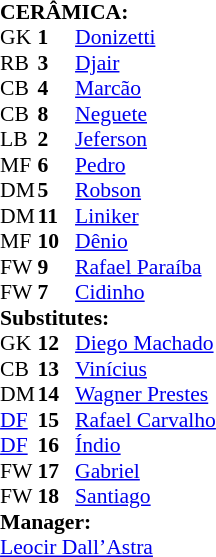<table style="font-size:90%" cellspacing="0" cellpadding="0" align=center>
<tr>
<td colspan="4"><strong>CERÂMICA:</strong></td>
</tr>
<tr>
<th width=25></th>
<th width=25></th>
</tr>
<tr>
<td>GK</td>
<td><strong>1</strong></td>
<td><a href='#'>Donizetti</a></td>
</tr>
<tr>
<td>RB</td>
<td><strong>3</strong></td>
<td><a href='#'>Djair</a></td>
<td></td>
<td></td>
</tr>
<tr>
<td>CB</td>
<td><strong>4</strong></td>
<td><a href='#'>Marcão</a></td>
<td></td>
<td></td>
</tr>
<tr>
<td>CB</td>
<td><strong>8</strong></td>
<td><a href='#'>Neguete</a></td>
<td></td>
<td></td>
</tr>
<tr>
<td>LB</td>
<td><strong>2</strong></td>
<td><a href='#'>Jeferson</a></td>
<td></td>
<td></td>
</tr>
<tr>
<td>MF</td>
<td><strong>6</strong></td>
<td><a href='#'>Pedro</a></td>
</tr>
<tr>
<td>DM</td>
<td><strong>5</strong></td>
<td><a href='#'>Robson</a></td>
</tr>
<tr>
<td>DM</td>
<td><strong>11</strong></td>
<td><a href='#'>Liniker</a></td>
<td></td>
<td></td>
</tr>
<tr>
<td>MF</td>
<td><strong>10</strong></td>
<td><a href='#'>Dênio</a></td>
<td></td>
<td></td>
</tr>
<tr>
<td>FW</td>
<td><strong>9</strong></td>
<td><a href='#'>Rafael Paraíba</a></td>
</tr>
<tr>
<td>FW</td>
<td><strong>7</strong></td>
<td><a href='#'>Cidinho</a></td>
</tr>
<tr>
<td colspan=3><strong>Substitutes:</strong></td>
</tr>
<tr>
<td>GK</td>
<td><strong>12</strong></td>
<td><a href='#'>Diego Machado</a></td>
</tr>
<tr>
<td>CB</td>
<td><strong>13</strong></td>
<td><a href='#'>Vinícius</a></td>
</tr>
<tr>
<td>DM</td>
<td><strong>14</strong></td>
<td><a href='#'>Wagner Prestes</a></td>
</tr>
<tr>
<td><a href='#'>DF</a></td>
<td><strong>15</strong></td>
<td><a href='#'>Rafael Carvalho</a></td>
<td></td>
<td></td>
<td></td>
</tr>
<tr>
<td><a href='#'>DF</a></td>
<td><strong>16</strong></td>
<td><a href='#'>Índio</a></td>
</tr>
<tr>
<td>FW</td>
<td><strong>17</strong></td>
<td><a href='#'>Gabriel</a></td>
<td></td>
<td></td>
<td></td>
</tr>
<tr>
<td>FW</td>
<td><strong>18</strong></td>
<td><a href='#'>Santiago</a></td>
<td></td>
<td></td>
</tr>
<tr>
<td colspan=3><strong>Manager:</strong></td>
</tr>
<tr>
<td colspan=4><a href='#'>Leocir Dall’Astra</a></td>
</tr>
</table>
